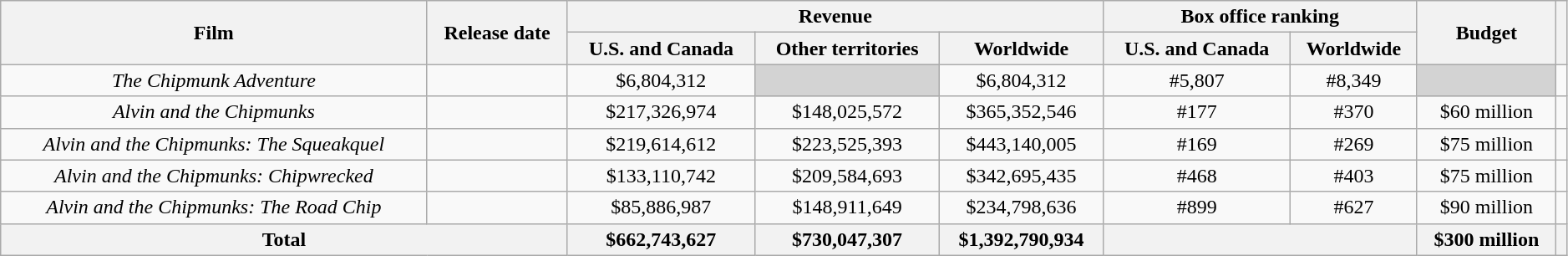<table class="wikitable"  style="width:99%; text-align:center;">
<tr>
<th rowspan="2">Film</th>
<th rowspan="2">Release date</th>
<th colspan="3">Revenue</th>
<th colspan="2">Box office ranking</th>
<th rowspan="2">Budget</th>
<th rowspan="2"></th>
</tr>
<tr>
<th>U.S. and Canada</th>
<th>Other territories</th>
<th>Worldwide</th>
<th>U.S. and Canada</th>
<th>Worldwide</th>
</tr>
<tr>
<td><em>The Chipmunk Adventure</em></td>
<td></td>
<td>$6,804,312</td>
<td style="background:#d3d3d3;"></td>
<td>$6,804,312</td>
<td>#5,807</td>
<td>#8,349</td>
<td style="background:#d3d3d3;"></td>
<td></td>
</tr>
<tr>
<td><em>Alvin and the Chipmunks</em></td>
<td></td>
<td>$217,326,974</td>
<td>$148,025,572</td>
<td>$365,352,546</td>
<td>#177</td>
<td>#370</td>
<td>$60 million</td>
<td></td>
</tr>
<tr>
<td><em>Alvin and the Chipmunks: The Squeakquel</em></td>
<td></td>
<td>$219,614,612</td>
<td>$223,525,393</td>
<td>$443,140,005</td>
<td>#169</td>
<td>#269</td>
<td>$75 million</td>
<td></td>
</tr>
<tr>
<td><em>Alvin and the Chipmunks: Chipwrecked</em></td>
<td></td>
<td>$133,110,742</td>
<td>$209,584,693</td>
<td>$342,695,435</td>
<td>#468</td>
<td>#403</td>
<td>$75 million</td>
<td></td>
</tr>
<tr>
<td><em>Alvin and the Chipmunks: The Road Chip</em></td>
<td></td>
<td>$85,886,987</td>
<td>$148,911,649</td>
<td>$234,798,636</td>
<td>#899</td>
<td>#627</td>
<td>$90 million</td>
<td></td>
</tr>
<tr>
<th colspan=2>Total</th>
<th>$662,743,627</th>
<th>$730,047,307</th>
<th>$1,392,790,934</th>
<th colspan="2"></th>
<th>$300 million</th>
<th></th>
</tr>
</table>
